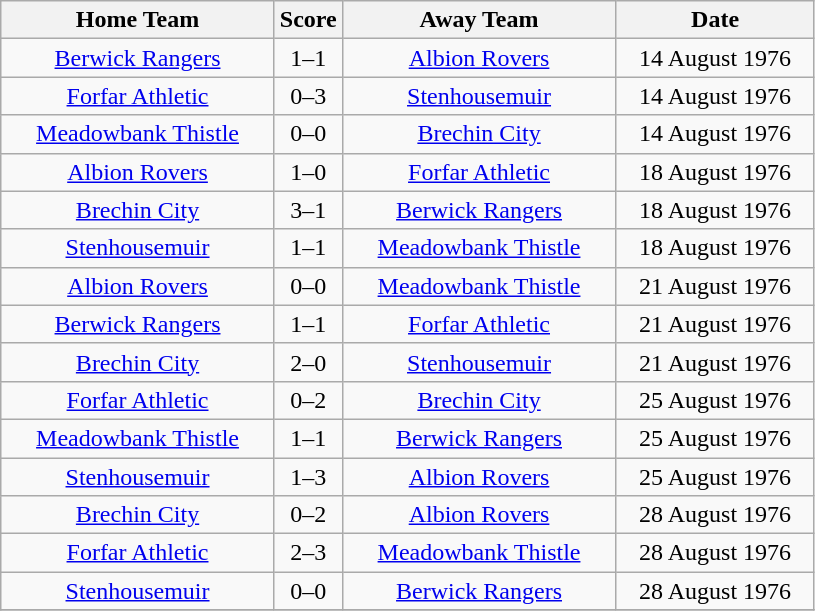<table class="wikitable" style="text-align:center;">
<tr>
<th width=175>Home Team</th>
<th width=20>Score</th>
<th width=175>Away Team</th>
<th width= 125>Date</th>
</tr>
<tr>
<td><a href='#'>Berwick Rangers</a></td>
<td>1–1</td>
<td><a href='#'>Albion Rovers</a></td>
<td>14 August 1976</td>
</tr>
<tr>
<td><a href='#'>Forfar Athletic</a></td>
<td>0–3</td>
<td><a href='#'>Stenhousemuir</a></td>
<td>14 August 1976</td>
</tr>
<tr>
<td><a href='#'>Meadowbank Thistle</a></td>
<td>0–0</td>
<td><a href='#'>Brechin City</a></td>
<td>14 August 1976</td>
</tr>
<tr>
<td><a href='#'>Albion Rovers</a></td>
<td>1–0</td>
<td><a href='#'>Forfar Athletic</a></td>
<td>18 August 1976</td>
</tr>
<tr>
<td><a href='#'>Brechin City</a></td>
<td>3–1</td>
<td><a href='#'>Berwick Rangers</a></td>
<td>18 August 1976</td>
</tr>
<tr>
<td><a href='#'>Stenhousemuir</a></td>
<td>1–1</td>
<td><a href='#'>Meadowbank Thistle</a></td>
<td>18 August 1976</td>
</tr>
<tr>
<td><a href='#'>Albion Rovers</a></td>
<td>0–0</td>
<td><a href='#'>Meadowbank Thistle</a></td>
<td>21 August 1976</td>
</tr>
<tr>
<td><a href='#'>Berwick Rangers</a></td>
<td>1–1</td>
<td><a href='#'>Forfar Athletic</a></td>
<td>21 August 1976</td>
</tr>
<tr>
<td><a href='#'>Brechin City</a></td>
<td>2–0</td>
<td><a href='#'>Stenhousemuir</a></td>
<td>21 August 1976</td>
</tr>
<tr>
<td><a href='#'>Forfar Athletic</a></td>
<td>0–2</td>
<td><a href='#'>Brechin City</a></td>
<td>25 August 1976</td>
</tr>
<tr>
<td><a href='#'>Meadowbank Thistle</a></td>
<td>1–1</td>
<td><a href='#'>Berwick Rangers</a></td>
<td>25 August 1976</td>
</tr>
<tr>
<td><a href='#'>Stenhousemuir</a></td>
<td>1–3</td>
<td><a href='#'>Albion Rovers</a></td>
<td>25 August 1976</td>
</tr>
<tr>
<td><a href='#'>Brechin City</a></td>
<td>0–2</td>
<td><a href='#'>Albion Rovers</a></td>
<td>28 August 1976</td>
</tr>
<tr>
<td><a href='#'>Forfar Athletic</a></td>
<td>2–3</td>
<td><a href='#'>Meadowbank Thistle</a></td>
<td>28 August 1976</td>
</tr>
<tr>
<td><a href='#'>Stenhousemuir</a></td>
<td>0–0</td>
<td><a href='#'>Berwick Rangers</a></td>
<td>28 August 1976</td>
</tr>
<tr>
</tr>
</table>
